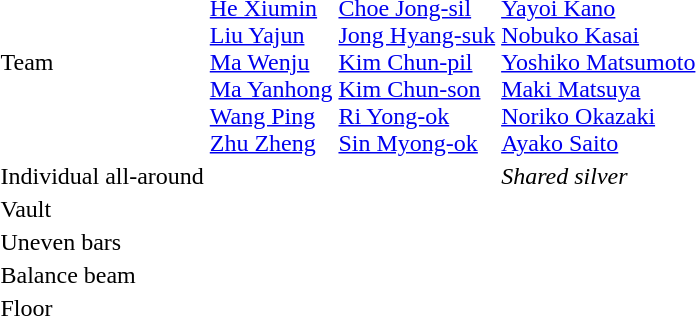<table>
<tr>
<td>Team</td>
<td><br><a href='#'>He Xiumin</a><br><a href='#'>Liu Yajun</a><br><a href='#'>Ma Wenju</a><br><a href='#'>Ma Yanhong</a><br><a href='#'>Wang Ping</a><br><a href='#'>Zhu Zheng</a></td>
<td><br><a href='#'>Choe Jong-sil</a><br><a href='#'>Jong Hyang-suk</a><br><a href='#'>Kim Chun-pil</a><br><a href='#'>Kim Chun-son</a><br><a href='#'>Ri Yong-ok</a><br><a href='#'>Sin Myong-ok</a></td>
<td><br><a href='#'>Yayoi Kano</a><br><a href='#'>Nobuko Kasai</a><br><a href='#'>Yoshiko Matsumoto</a><br><a href='#'>Maki Matsuya</a><br><a href='#'>Noriko Okazaki</a><br><a href='#'>Ayako Saito</a></td>
</tr>
<tr>
<td rowspan=2>Individual all-around</td>
<td rowspan=2></td>
<td></td>
<td rowspan=2><em>Shared silver</em></td>
</tr>
<tr>
<td></td>
</tr>
<tr>
<td>Vault</td>
<td></td>
<td></td>
<td></td>
</tr>
<tr>
<td>Uneven bars</td>
<td></td>
<td></td>
<td></td>
</tr>
<tr>
<td>Balance beam</td>
<td></td>
<td></td>
<td></td>
</tr>
<tr>
<td>Floor</td>
<td></td>
<td></td>
<td></td>
</tr>
</table>
